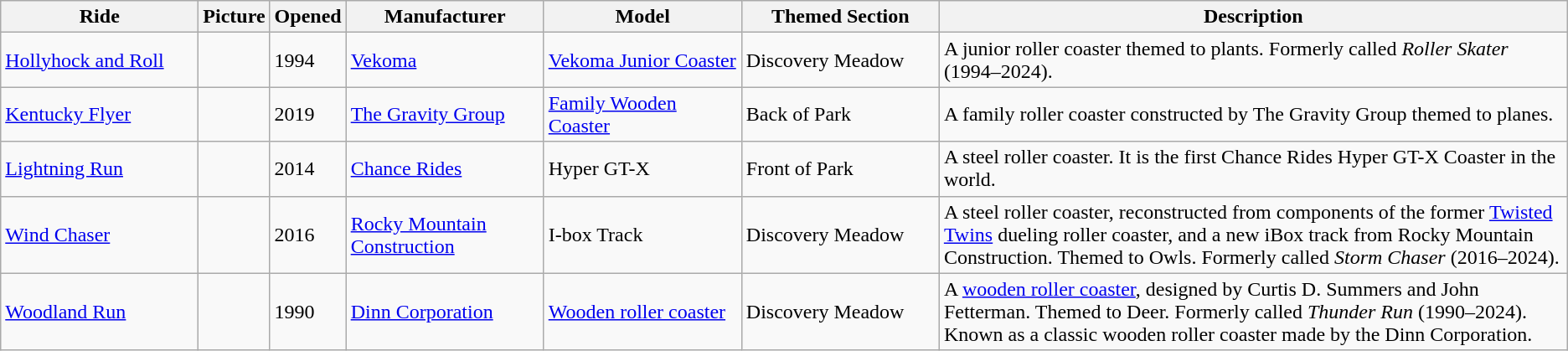<table class="wikitable sortable">
<tr>
<th style="width:150px;">Ride</th>
<th>Picture</th>
<th style="width:50px;">Opened</th>
<th style="width:150px;">Manufacturer</th>
<th style="width:150px;">Model</th>
<th style="width:150px;">Themed Section</th>
<th>Description</th>
</tr>
<tr>
<td><a href='#'>Hollyhock and Roll</a></td>
<td> </td>
<td>1994</td>
<td><a href='#'>Vekoma</a></td>
<td><a href='#'>Vekoma Junior Coaster</a></td>
<td>Discovery Meadow</td>
<td>A junior roller coaster themed to plants. Formerly called <em>Roller Skater</em> (1994–2024). </td>
</tr>
<tr>
<td><a href='#'>Kentucky Flyer</a></td>
<td> </td>
<td>2019</td>
<td><a href='#'>The Gravity Group</a></td>
<td><a href='#'>Family Wooden Coaster</a></td>
<td>Back of Park</td>
<td>A family roller coaster constructed by The Gravity Group themed to planes.</td>
</tr>
<tr>
<td><a href='#'>Lightning Run</a></td>
<td> </td>
<td>2014</td>
<td><a href='#'>Chance Rides</a></td>
<td>Hyper GT-X</td>
<td>Front of Park</td>
<td>A steel roller coaster. It is the first Chance Rides Hyper GT-X Coaster in the world.</td>
</tr>
<tr>
<td><a href='#'>Wind Chaser</a></td>
<td> </td>
<td>2016</td>
<td><a href='#'>Rocky Mountain Construction</a></td>
<td>I-box Track</td>
<td>Discovery Meadow</td>
<td>A steel roller coaster, reconstructed from components of the former <a href='#'>Twisted Twins</a> dueling roller coaster, and a new iBox track from Rocky Mountain Construction. Themed to Owls. Formerly called <em>Storm Chaser</em> (2016–2024). </td>
</tr>
<tr>
<td><a href='#'>Woodland Run</a></td>
<td> </td>
<td>1990</td>
<td><a href='#'>Dinn Corporation</a></td>
<td><a href='#'>Wooden roller coaster</a></td>
<td>Discovery Meadow</td>
<td>A <a href='#'>wooden roller coaster</a>, designed by Curtis D. Summers and John Fetterman. Themed to Deer. Formerly called <em>Thunder Run</em> (1990–2024).  Known as a classic wooden roller coaster made by the Dinn Corporation.</td>
</tr>
</table>
